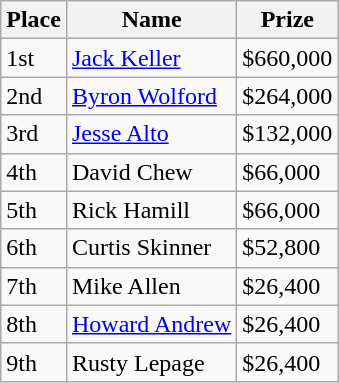<table class="wikitable">
<tr>
<th bgcolor="#FFEBAD">Place</th>
<th bgcolor="#FFEBAD">Name</th>
<th bgcolor="#FFEBAD">Prize</th>
</tr>
<tr>
<td>1st</td>
<td><a href='#'>Jack Keller</a></td>
<td>$660,000</td>
</tr>
<tr>
<td>2nd</td>
<td><a href='#'>Byron Wolford</a></td>
<td>$264,000</td>
</tr>
<tr>
<td>3rd</td>
<td><a href='#'>Jesse Alto</a></td>
<td>$132,000</td>
</tr>
<tr>
<td>4th</td>
<td>David Chew</td>
<td>$66,000</td>
</tr>
<tr>
<td>5th</td>
<td>Rick Hamill</td>
<td>$66,000</td>
</tr>
<tr>
<td>6th</td>
<td>Curtis Skinner</td>
<td>$52,800</td>
</tr>
<tr>
<td>7th</td>
<td>Mike Allen</td>
<td>$26,400</td>
</tr>
<tr>
<td>8th</td>
<td><a href='#'>Howard Andrew</a></td>
<td>$26,400</td>
</tr>
<tr>
<td>9th</td>
<td>Rusty Lepage</td>
<td>$26,400</td>
</tr>
</table>
